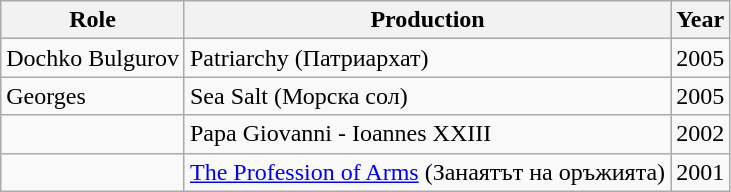<table class="wikitable">
<tr>
<th>Role</th>
<th>Production</th>
<th>Year</th>
</tr>
<tr>
<td>Dochko Bulgurov</td>
<td>Patriarchy (Патриархат)</td>
<td>2005</td>
</tr>
<tr>
<td>Georges</td>
<td>Sea Salt (Морска сол)</td>
<td>2005</td>
</tr>
<tr>
<td></td>
<td>Papa Giovanni - Ioannes XXIII</td>
<td>2002</td>
</tr>
<tr>
<td></td>
<td><a href='#'>The Profession of Arms</a> (Занаятът на оръжията)</td>
<td>2001</td>
</tr>
</table>
